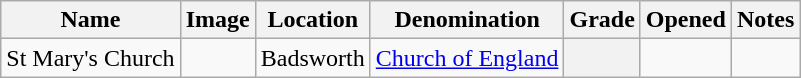<table class="wikitable sortable">
<tr>
<th>Name</th>
<th class="unsortable">Image</th>
<th>Location</th>
<th>Denomination</th>
<th>Grade</th>
<th>Opened</th>
<th class="unsortable">Notes</th>
</tr>
<tr>
<td>St Mary's Church</td>
<td></td>
<td>Badsworth</td>
<td><a href='#'>Church of England</a></td>
<th></th>
<td></td>
<td></td>
</tr>
</table>
